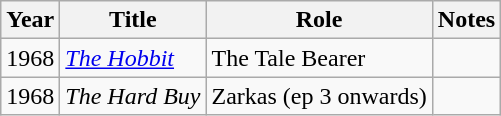<table class="wikitable sortable">
<tr>
<th>Year</th>
<th>Title</th>
<th>Role</th>
<th class="unsortable">Notes</th>
</tr>
<tr>
<td>1968</td>
<td><em><a href='#'>The Hobbit</a></em></td>
<td>The Tale Bearer</td>
<td></td>
</tr>
<tr>
<td>1968</td>
<td><em>The Hard Buy</em></td>
<td>Zarkas (ep 3 onwards)</td>
<td></td>
</tr>
</table>
